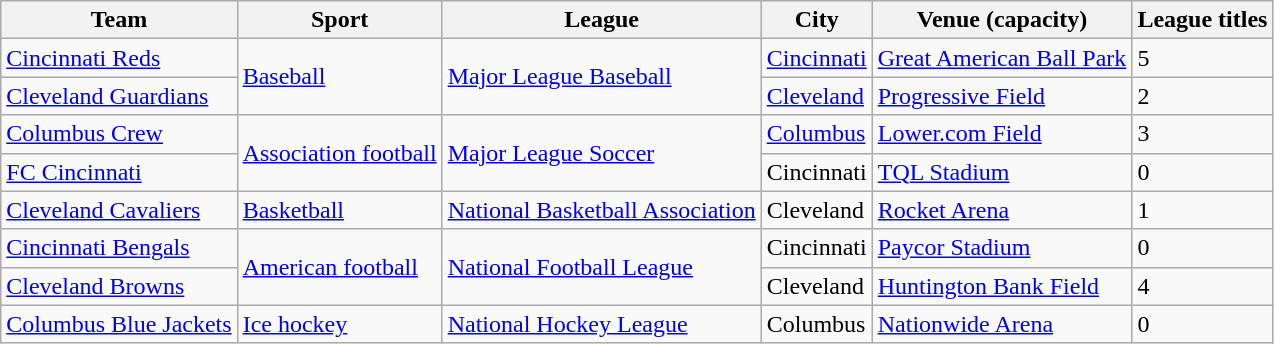<table class="wikitable">
<tr>
<th>Team</th>
<th>Sport</th>
<th>League</th>
<th>City</th>
<th>Venue (capacity)</th>
<th>League titles</th>
</tr>
<tr>
<td><a href='#'>Cincinnati Reds</a></td>
<td rowspan="2"><a href='#'>Baseball</a></td>
<td rowspan="2"><a href='#'>Major League Baseball</a></td>
<td><a href='#'>Cincinnati</a></td>
<td><a href='#'>Great American Ball Park</a></td>
<td>5</td>
</tr>
<tr>
<td><a href='#'>Cleveland Guardians</a></td>
<td><a href='#'>Cleveland</a></td>
<td><a href='#'>Progressive Field</a></td>
<td>2</td>
</tr>
<tr>
<td><a href='#'>Columbus Crew</a></td>
<td rowspan="2"><a href='#'>Association football</a></td>
<td rowspan="2"><a href='#'>Major League Soccer</a></td>
<td><a href='#'>Columbus</a></td>
<td><a href='#'>Lower.com Field</a></td>
<td>3</td>
</tr>
<tr>
<td><a href='#'>FC Cincinnati</a></td>
<td>Cincinnati</td>
<td><a href='#'>TQL Stadium</a></td>
<td>0</td>
</tr>
<tr>
<td><a href='#'>Cleveland Cavaliers</a></td>
<td><a href='#'>Basketball</a></td>
<td><a href='#'>National Basketball Association</a></td>
<td>Cleveland</td>
<td><a href='#'>Rocket Arena</a></td>
<td>1</td>
</tr>
<tr>
<td><a href='#'>Cincinnati Bengals</a></td>
<td rowspan="2"><a href='#'>American football</a></td>
<td rowspan="2"><a href='#'>National Football League</a></td>
<td>Cincinnati</td>
<td><a href='#'>Paycor Stadium</a></td>
<td>0</td>
</tr>
<tr>
<td><a href='#'>Cleveland Browns</a></td>
<td>Cleveland</td>
<td><a href='#'>Huntington Bank Field</a></td>
<td>4</td>
</tr>
<tr>
<td><a href='#'>Columbus Blue Jackets</a></td>
<td><a href='#'>Ice hockey</a></td>
<td><a href='#'>National Hockey League</a></td>
<td>Columbus</td>
<td><a href='#'>Nationwide Arena</a></td>
<td>0</td>
</tr>
</table>
